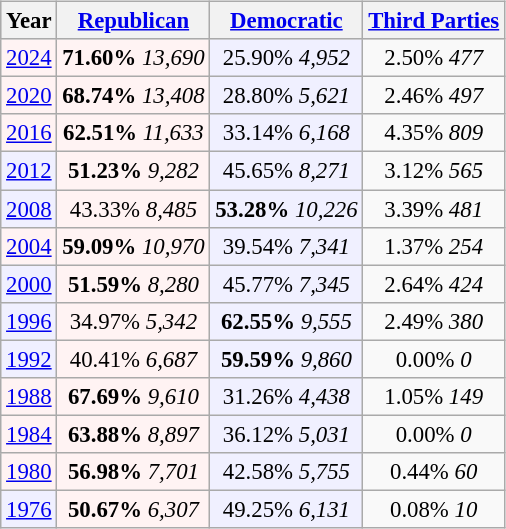<table class="wikitable" style="float:right; font-size:95%;">
<tr bgcolor=lightgrey>
<th>Year</th>
<th><a href='#'>Republican</a></th>
<th><a href='#'>Democratic</a></th>
<th><a href='#'>Third Parties</a></th>
</tr>
<tr>
<td align="center" bgcolor="#fff3f3"><a href='#'>2024</a></td>
<td align="center" bgcolor="#fff3f3"><strong>71.60%</strong> <em>13,690</em></td>
<td align="center" bgcolor="#f0f0ff">25.90% <em>4,952</em></td>
<td align="center">2.50% <em>477</em></td>
</tr>
<tr>
<td align="center" bgcolor="#fff3f3"><a href='#'>2020</a></td>
<td align="center" bgcolor="#fff3f3"><strong>68.74%</strong> <em>13,408</em></td>
<td align="center" bgcolor="#f0f0ff">28.80% <em>5,621</em></td>
<td align="center">2.46% <em>497</em></td>
</tr>
<tr>
<td align="center" bgcolor="#fff3f3"><a href='#'>2016</a></td>
<td align="center" bgcolor="#fff3f3"><strong>62.51%</strong> <em>11,633</em></td>
<td align="center" bgcolor="#f0f0ff">33.14% <em>6,168</em></td>
<td align="center">4.35% <em>809</em></td>
</tr>
<tr>
<td align="center" bgcolor="#f0f0ff"><a href='#'>2012</a></td>
<td align="center" bgcolor="#fff3f3"><strong>51.23%</strong> <em>9,282</em></td>
<td align="center" bgcolor="#f0f0ff">45.65% <em>8,271</em></td>
<td align="center">3.12% <em>565</em></td>
</tr>
<tr>
<td align="center" bgcolor="#f0f0ff"><a href='#'>2008</a></td>
<td align="center" bgcolor="#fff3f3">43.33% <em>8,485</em></td>
<td align="center" bgcolor="#f0f0ff"><strong>53.28%</strong> <em>10,226</em></td>
<td align="center">3.39% <em>481</em></td>
</tr>
<tr>
<td align="center" bgcolor="#fff3f3"><a href='#'>2004</a></td>
<td align="center" bgcolor="#fff3f3"><strong>59.09%</strong> <em>10,970</em></td>
<td align="center" bgcolor="#f0f0ff">39.54% <em>7,341</em></td>
<td align="center">1.37% <em>254</em></td>
</tr>
<tr>
<td align="center" bgcolor="#f0f0ff"><a href='#'>2000</a></td>
<td align="center" bgcolor="#fff3f3"><strong>51.59%</strong> <em>8,280</em></td>
<td align="center" bgcolor="#f0f0ff">45.77% <em>7,345</em></td>
<td align="center">2.64% <em>424</em></td>
</tr>
<tr>
<td align="center" bgcolor="#f0f0ff"><a href='#'>1996</a></td>
<td align="center" bgcolor="#fff3f3">34.97% <em>5,342</em></td>
<td align="center" bgcolor="#f0f0ff"><strong>62.55%</strong> <em>9,555</em></td>
<td align="center">2.49% <em>380</em></td>
</tr>
<tr>
<td align="center" bgcolor="#f0f0ff"><a href='#'>1992</a></td>
<td align="center" bgcolor="#fff3f3">40.41% <em>6,687</em></td>
<td align="center" bgcolor="#f0f0ff"><strong>59.59%</strong> <em>9,860</em></td>
<td align="center">0.00% <em>0</em></td>
</tr>
<tr>
<td align="center" bgcolor="#fff3f3"><a href='#'>1988</a></td>
<td align="center" bgcolor="#fff3f3"><strong>67.69%</strong> <em>9,610</em></td>
<td align="center" bgcolor="#f0f0ff">31.26% <em>4,438</em></td>
<td align="center">1.05% <em>149</em></td>
</tr>
<tr>
<td align="center" bgcolor="#fff3f3"><a href='#'>1984</a></td>
<td align="center" bgcolor="#fff3f3"><strong>63.88%</strong> <em>8,897</em></td>
<td align="center" bgcolor="#f0f0ff">36.12% <em>5,031</em></td>
<td align="center">0.00% <em>0</em></td>
</tr>
<tr>
<td align="center" bgcolor="#fff3f3"><a href='#'>1980</a></td>
<td align="center" bgcolor="#fff3f3"><strong>56.98%</strong> <em>7,701</em></td>
<td align="center" bgcolor="#f0f0ff">42.58% <em>5,755</em></td>
<td align="center">0.44% <em>60</em></td>
</tr>
<tr>
<td align="center" bgcolor="#f0f0ff"><a href='#'>1976</a></td>
<td align="center" bgcolor="#fff3f3"><strong>50.67%</strong> <em>6,307</em></td>
<td align="center" bgcolor="#f0f0ff">49.25% <em>6,131</em></td>
<td align="center">0.08% <em>10</em></td>
</tr>
</table>
